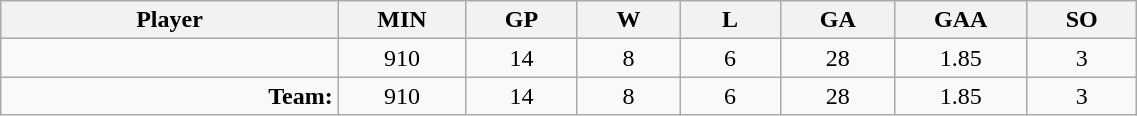<table class="wikitable sortable" width="60%">
<tr>
<th bgcolor="#DDDDFF" width="10%">Player</th>
<th width="3%" bgcolor="#DDDDFF" title="Minutes played">MIN</th>
<th width="3%" bgcolor="#DDDDFF" title="Games played in">GP</th>
<th width="3%" bgcolor="#DDDDFF" title="Wins">W</th>
<th width="3%" bgcolor="#DDDDFF"title="Losses">L</th>
<th width="3%" bgcolor="#DDDDFF" title="Goals against">GA</th>
<th width="3%" bgcolor="#DDDDFF" title="Goals against average">GAA</th>
<th width="3%" bgcolor="#DDDDFF" title="Shut-outs">SO</th>
</tr>
<tr align="center">
<td align="right"></td>
<td>910</td>
<td>14</td>
<td>8</td>
<td>6</td>
<td>28</td>
<td>1.85</td>
<td>3</td>
</tr>
<tr align="center">
<td align="right"><strong>Team:</strong></td>
<td>910</td>
<td>14</td>
<td>8</td>
<td>6</td>
<td>28</td>
<td>1.85</td>
<td>3</td>
</tr>
</table>
